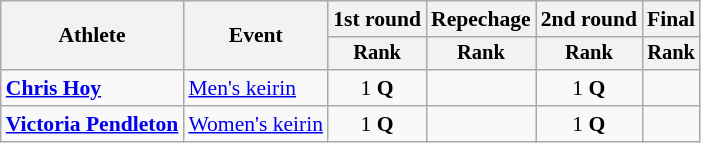<table class="wikitable" style="font-size:90%;">
<tr>
<th rowspan=2>Athlete</th>
<th rowspan=2>Event</th>
<th>1st round</th>
<th>Repechage</th>
<th>2nd round</th>
<th>Final</th>
</tr>
<tr style="font-size:95%">
<th>Rank</th>
<th>Rank</th>
<th>Rank</th>
<th>Rank</th>
</tr>
<tr align=center>
<td align=left><strong><a href='#'>Chris Hoy</a></strong></td>
<td align=left><a href='#'>Men's keirin</a></td>
<td>1 <strong>Q</strong></td>
<td></td>
<td>1 <strong>Q</strong></td>
<td></td>
</tr>
<tr align=center>
<td align=left><strong><a href='#'>Victoria Pendleton</a></strong></td>
<td align=left><a href='#'>Women's keirin</a></td>
<td>1 <strong>Q</strong></td>
<td></td>
<td>1 <strong>Q</strong></td>
<td></td>
</tr>
</table>
